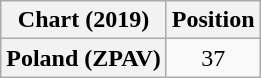<table class="wikitable sortable plainrowheaders" style="text-align:center">
<tr>
<th scope="col">Chart (2019)</th>
<th scope="col">Position</th>
</tr>
<tr>
<th scope="row">Poland (ZPAV)</th>
<td>37</td>
</tr>
</table>
